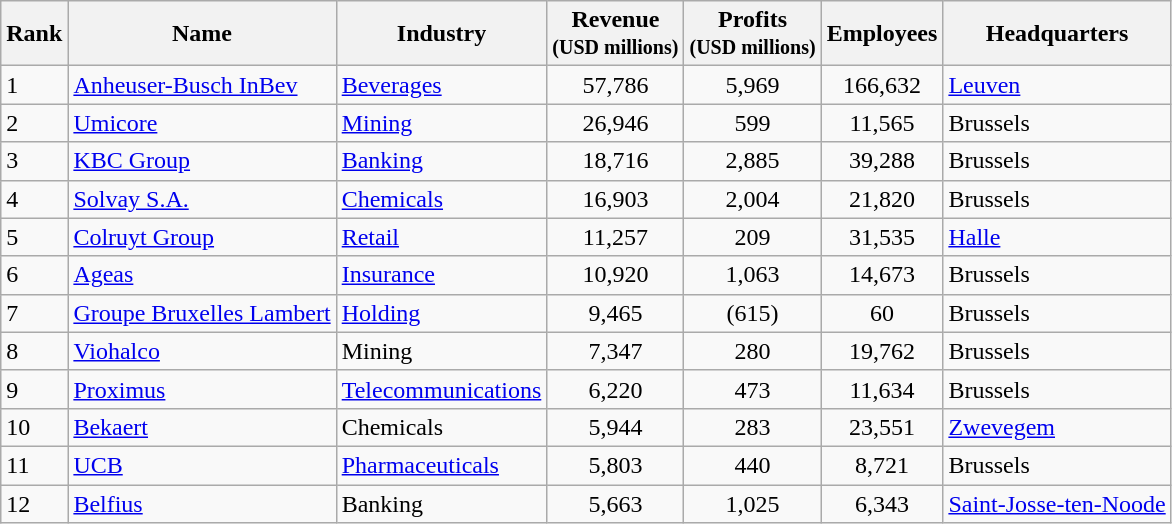<table class="wikitable sortable">
<tr>
<th>Rank</th>
<th>Name</th>
<th>Industry</th>
<th>Revenue<br><small>(USD millions)</small></th>
<th>Profits<br><small>(USD millions)</small></th>
<th>Employees</th>
<th>Headquarters</th>
</tr>
<tr>
<td>1</td>
<td><a href='#'>Anheuser-Busch InBev</a></td>
<td><a href='#'>Beverages</a></td>
<td style="text-align:center;">57,786</td>
<td style="text-align:center;">5,969</td>
<td style="text-align:center;">166,632</td>
<td><a href='#'>Leuven</a></td>
</tr>
<tr>
<td>2</td>
<td><a href='#'>Umicore</a></td>
<td><a href='#'>Mining</a></td>
<td style="text-align:center;">26,946</td>
<td style="text-align:center;">599</td>
<td style="text-align:center;">11,565</td>
<td>Brussels</td>
</tr>
<tr>
<td>3</td>
<td><a href='#'>KBC Group</a></td>
<td><a href='#'>Banking</a></td>
<td style="text-align:center;">18,716</td>
<td style="text-align:center;">2,885</td>
<td style="text-align:center;">39,288</td>
<td>Brussels</td>
</tr>
<tr>
<td>4</td>
<td><a href='#'>Solvay S.A.</a></td>
<td><a href='#'>Chemicals</a></td>
<td style="text-align:center;">16,903</td>
<td style="text-align:center;">2,004</td>
<td style="text-align:center;">21,820</td>
<td>Brussels</td>
</tr>
<tr>
<td>5</td>
<td><a href='#'>Colruyt Group</a></td>
<td><a href='#'>Retail</a></td>
<td style="text-align:center;">11,257</td>
<td style="text-align:center;">209</td>
<td style="text-align:center;">31,535</td>
<td><a href='#'>Halle</a></td>
</tr>
<tr>
<td>6</td>
<td><a href='#'>Ageas</a></td>
<td><a href='#'>Insurance</a></td>
<td style="text-align:center;">10,920</td>
<td style="text-align:center;">1,063</td>
<td style="text-align:center;">14,673</td>
<td>Brussels</td>
</tr>
<tr>
<td>7</td>
<td><a href='#'>Groupe Bruxelles Lambert</a></td>
<td><a href='#'>Holding</a></td>
<td style="text-align:center;">9,465</td>
<td style="text-align:center;">(615)</td>
<td style="text-align:center;">60</td>
<td>Brussels</td>
</tr>
<tr>
<td>8</td>
<td><a href='#'>Viohalco</a></td>
<td>Mining</td>
<td style="text-align:center;">7,347</td>
<td style="text-align:center;">280</td>
<td style="text-align:center;">19,762</td>
<td>Brussels</td>
</tr>
<tr>
<td>9</td>
<td><a href='#'>Proximus</a></td>
<td><a href='#'>Telecommunications</a></td>
<td style="text-align:center;">6,220</td>
<td style="text-align:center;">473</td>
<td style="text-align:center;">11,634</td>
<td>Brussels</td>
</tr>
<tr>
<td>10</td>
<td><a href='#'>Bekaert</a></td>
<td>Chemicals</td>
<td style="text-align:center;">5,944</td>
<td style="text-align:center;">283</td>
<td style="text-align:center;">23,551</td>
<td><a href='#'>Zwevegem</a></td>
</tr>
<tr>
<td>11</td>
<td><a href='#'>UCB</a></td>
<td><a href='#'>Pharmaceuticals</a></td>
<td style="text-align:center;">5,803</td>
<td style="text-align:center;">440</td>
<td style="text-align:center;">8,721</td>
<td>Brussels</td>
</tr>
<tr>
<td>12</td>
<td><a href='#'>Belfius</a></td>
<td>Banking</td>
<td style="text-align:center;">5,663</td>
<td style="text-align:center;">1,025</td>
<td style="text-align:center;">6,343</td>
<td><a href='#'>Saint-Josse-ten-Noode</a></td>
</tr>
</table>
